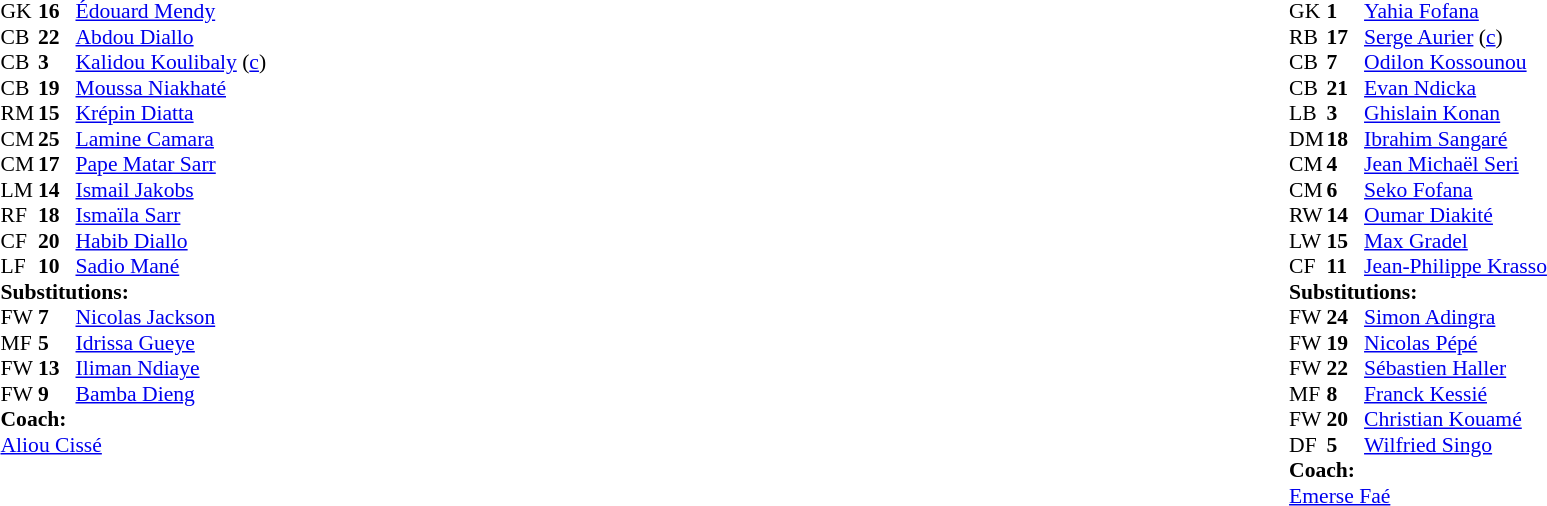<table width="100%">
<tr>
<td valign="top" width="40%"><br><table style="font-size:90%" cellspacing="0" cellpadding="0">
<tr>
<th width=25></th>
<th width=25></th>
</tr>
<tr>
<td>GK</td>
<td><strong>16</strong></td>
<td><a href='#'>Édouard Mendy</a></td>
<td></td>
</tr>
<tr>
<td>CB</td>
<td><strong>22</strong></td>
<td><a href='#'>Abdou Diallo</a></td>
<td></td>
<td></td>
</tr>
<tr>
<td>CB</td>
<td><strong>3</strong></td>
<td><a href='#'>Kalidou Koulibaly</a> (<a href='#'>c</a>)</td>
</tr>
<tr>
<td>CB</td>
<td><strong>19</strong></td>
<td><a href='#'>Moussa Niakhaté</a></td>
</tr>
<tr>
<td>RM</td>
<td><strong>15</strong></td>
<td><a href='#'>Krépin Diatta</a></td>
</tr>
<tr>
<td>CM</td>
<td><strong>25</strong></td>
<td><a href='#'>Lamine Camara</a></td>
<td></td>
<td></td>
</tr>
<tr>
<td>CM</td>
<td><strong>17</strong></td>
<td><a href='#'>Pape Matar Sarr</a></td>
</tr>
<tr>
<td>LM</td>
<td><strong>14</strong></td>
<td><a href='#'>Ismail Jakobs</a></td>
</tr>
<tr>
<td>RF</td>
<td><strong>18</strong></td>
<td><a href='#'>Ismaïla Sarr</a></td>
<td></td>
<td></td>
</tr>
<tr>
<td>CF</td>
<td><strong>20</strong></td>
<td><a href='#'>Habib Diallo</a></td>
<td></td>
<td></td>
</tr>
<tr>
<td>LF</td>
<td><strong>10</strong></td>
<td><a href='#'>Sadio Mané</a></td>
<td></td>
</tr>
<tr>
<td colspan=3><strong>Substitutions:</strong></td>
</tr>
<tr>
<td>FW</td>
<td><strong>7</strong></td>
<td><a href='#'>Nicolas Jackson</a></td>
<td></td>
<td></td>
</tr>
<tr>
<td>MF</td>
<td><strong>5</strong></td>
<td><a href='#'>Idrissa Gueye</a></td>
<td></td>
<td></td>
</tr>
<tr>
<td>FW</td>
<td><strong>13</strong></td>
<td><a href='#'>Iliman Ndiaye</a></td>
<td></td>
<td></td>
</tr>
<tr>
<td>FW</td>
<td><strong>9</strong></td>
<td><a href='#'>Bamba Dieng</a></td>
<td></td>
<td></td>
</tr>
<tr>
<td colspan=3><strong>Coach:</strong></td>
</tr>
<tr>
<td colspan=3><a href='#'>Aliou Cissé</a></td>
<td></td>
</tr>
</table>
</td>
<td valign="top"></td>
<td valign="top" width="50%"><br><table style="font-size:90%; margin:auto" cellspacing="0" cellpadding="0">
<tr>
<th width=25></th>
<th width=25></th>
</tr>
<tr>
<td>GK</td>
<td><strong>1</strong></td>
<td><a href='#'>Yahia Fofana</a></td>
</tr>
<tr>
<td>RB</td>
<td><strong>17</strong></td>
<td><a href='#'>Serge Aurier</a> (<a href='#'>c</a>)</td>
<td></td>
</tr>
<tr>
<td>CB</td>
<td><strong>7</strong></td>
<td><a href='#'>Odilon Kossounou</a></td>
<td></td>
<td></td>
</tr>
<tr>
<td>CB</td>
<td><strong>21</strong></td>
<td><a href='#'>Evan Ndicka</a></td>
</tr>
<tr>
<td>LB</td>
<td><strong>3</strong></td>
<td><a href='#'>Ghislain Konan</a></td>
</tr>
<tr>
<td>DM</td>
<td><strong>18</strong></td>
<td><a href='#'>Ibrahim Sangaré</a></td>
<td></td>
<td></td>
</tr>
<tr>
<td>CM</td>
<td><strong>4</strong></td>
<td><a href='#'>Jean Michaël Seri</a></td>
<td></td>
</tr>
<tr>
<td>CM</td>
<td><strong>6</strong></td>
<td><a href='#'>Seko Fofana</a></td>
<td></td>
<td></td>
</tr>
<tr>
<td>RW</td>
<td><strong>14</strong></td>
<td><a href='#'>Oumar Diakité</a></td>
<td></td>
<td></td>
</tr>
<tr>
<td>LW</td>
<td><strong>15</strong></td>
<td><a href='#'>Max Gradel</a></td>
<td></td>
<td></td>
</tr>
<tr>
<td>CF</td>
<td><strong>11</strong></td>
<td><a href='#'>Jean-Philippe Krasso</a></td>
<td></td>
<td></td>
</tr>
<tr>
<td colspan=3><strong>Substitutions:</strong></td>
</tr>
<tr>
<td>FW</td>
<td><strong>24</strong></td>
<td><a href='#'>Simon Adingra</a></td>
<td></td>
<td></td>
</tr>
<tr>
<td>FW</td>
<td><strong>19</strong></td>
<td><a href='#'>Nicolas Pépé</a></td>
<td></td>
<td></td>
</tr>
<tr>
<td>FW</td>
<td><strong>22</strong></td>
<td><a href='#'>Sébastien Haller</a></td>
<td></td>
<td></td>
</tr>
<tr>
<td>MF</td>
<td><strong>8</strong></td>
<td><a href='#'>Franck Kessié</a></td>
<td></td>
<td></td>
</tr>
<tr>
<td>FW</td>
<td><strong>20</strong></td>
<td><a href='#'>Christian Kouamé</a></td>
<td></td>
<td></td>
</tr>
<tr>
<td>DF</td>
<td><strong>5</strong></td>
<td><a href='#'>Wilfried Singo</a></td>
<td></td>
<td></td>
</tr>
<tr>
<td colspan=3><strong>Coach:</strong></td>
</tr>
<tr>
<td colspan=3><a href='#'>Emerse Faé</a></td>
</tr>
</table>
</td>
</tr>
</table>
